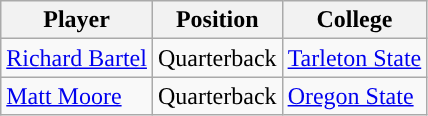<table class="wikitable">
<tr>
<th>Player</th>
<th>Position</th>
<th>College</th>
</tr>
<tr>
<td><a href='#'>Richard Bartel</a></td>
<td>Quarterback</td>
<td><a href='#'>Tarleton State</a></td>
</tr>
<tr>
<td><a href='#'>Matt Moore</a></td>
<td>Quarterback</td>
<td><a href='#'>Oregon State</a></td>
</tr>
</table>
